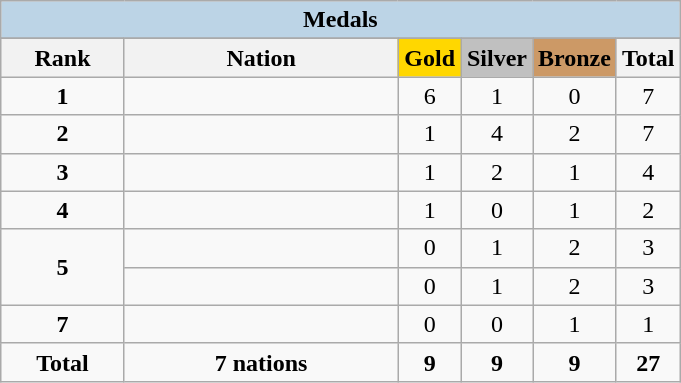<table class="wikitable" style="text-align:center">
<tr>
<td colspan="6" style="background:#BCD4E6"><strong>Medals</strong></td>
</tr>
<tr>
</tr>
<tr style="background-color:#EDEDED;">
<th width="75px" class="hintergrundfarbe5">Rank</th>
<th width="175px" class="hintergrundfarbe6">Nation</th>
<th style="background:    gold; width:35px ">Gold</th>
<th style="background:  silver; width:35px ">Silver</th>
<th style="background: #CC9966; width:35px ">Bronze</th>
<th width="35px">Total</th>
</tr>
<tr>
<td><strong>1</strong></td>
<td align=left></td>
<td>6</td>
<td>1</td>
<td>0</td>
<td>7</td>
</tr>
<tr>
<td><strong>2</strong></td>
<td align=left></td>
<td>1</td>
<td>4</td>
<td>2</td>
<td>7</td>
</tr>
<tr>
<td><strong>3</strong></td>
<td align=left></td>
<td>1</td>
<td>2</td>
<td>1</td>
<td>4</td>
</tr>
<tr>
<td><strong>4</strong></td>
<td align=left></td>
<td>1</td>
<td>0</td>
<td>1</td>
<td>2</td>
</tr>
<tr>
<td rowspan=2><strong>5</strong></td>
<td align=left></td>
<td>0</td>
<td>1</td>
<td>2</td>
<td>3</td>
</tr>
<tr>
<td align=left></td>
<td>0</td>
<td>1</td>
<td>2</td>
<td>3</td>
</tr>
<tr>
<td><strong>7</strong></td>
<td align=left><em></em></td>
<td>0</td>
<td>0</td>
<td>1</td>
<td>1</td>
</tr>
<tr>
<td><strong>Total</strong></td>
<td><strong>7 nations</strong></td>
<td><strong>9</strong></td>
<td><strong>9</strong></td>
<td><strong>9</strong></td>
<td><strong>27</strong></td>
</tr>
</table>
